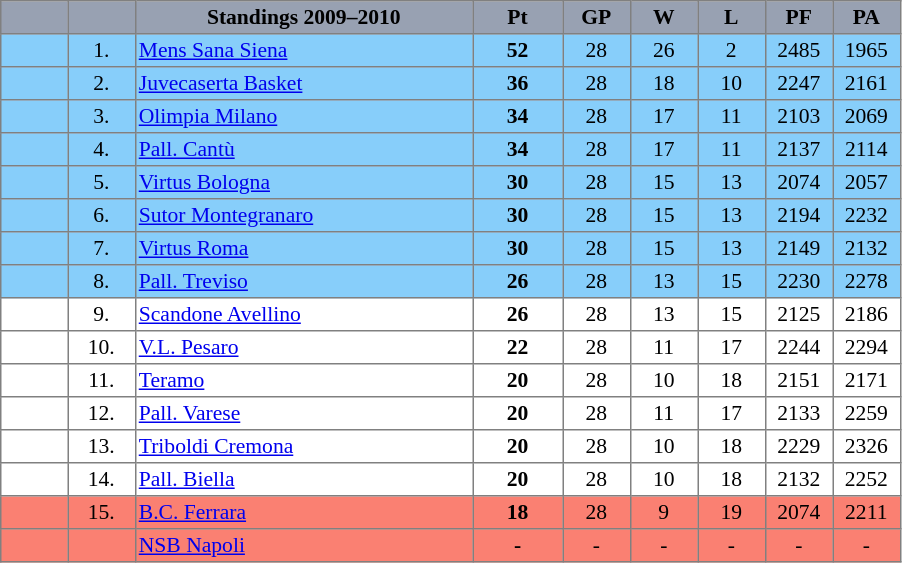<table align=center style="font-size: 90%; border-collapse:collapse" border=1 cellspacing=0 cellpadding=2>
<tr align=center bgcolor=#98A1B2>
<th width=40></th>
<th width=40></th>
<th width=220><span>Standings 2009–2010</span></th>
<th width=55><span>Pt</span></th>
<th width=40><span>GP</span></th>
<th width=40><span>W</span></th>
<th width=40><span>L</span></th>
<th width=40><span>PF</span></th>
<th width=40><span>PA</span></th>
</tr>
<tr align=center style="background:#87CEFA">
<td></td>
<td>1.</td>
<td style="text-align:left;"><a href='#'>Mens Sana Siena</a></td>
<td><strong>52</strong></td>
<td>28</td>
<td>26</td>
<td>2</td>
<td>2485</td>
<td>1965</td>
</tr>
<tr align=center style="background:#87CEFA">
<td></td>
<td>2.</td>
<td style="text-align:left;"><a href='#'>Juvecaserta Basket</a></td>
<td><strong>36</strong></td>
<td>28</td>
<td>18</td>
<td>10</td>
<td>2247</td>
<td>2161</td>
</tr>
<tr align=center style="background:#87CEFA">
<td></td>
<td>3.</td>
<td style="text-align:left;"><a href='#'>Olimpia Milano</a></td>
<td><strong>34</strong></td>
<td>28</td>
<td>17</td>
<td>11</td>
<td>2103</td>
<td>2069</td>
</tr>
<tr align=center style="background:#87CEFA">
<td></td>
<td>4.</td>
<td style="text-align:left;"><a href='#'>Pall. Cantù</a></td>
<td><strong>34</strong></td>
<td>28</td>
<td>17</td>
<td>11</td>
<td>2137</td>
<td>2114</td>
</tr>
<tr align=center style="background:#87CEFA">
<td></td>
<td>5.</td>
<td style="text-align:left;"><a href='#'>Virtus Bologna</a></td>
<td><strong>30</strong></td>
<td>28</td>
<td>15</td>
<td>13</td>
<td>2074</td>
<td>2057</td>
</tr>
<tr align=center style="background:#87CEFA">
<td></td>
<td>6.</td>
<td style="text-align:left;"><a href='#'>Sutor Montegranaro</a></td>
<td><strong>30</strong></td>
<td>28</td>
<td>15</td>
<td>13</td>
<td>2194</td>
<td>2232</td>
</tr>
<tr align=center style="background:#87CEFA">
<td></td>
<td>7.</td>
<td style="text-align:left;"><a href='#'>Virtus Roma</a></td>
<td><strong>30</strong></td>
<td>28</td>
<td>15</td>
<td>13</td>
<td>2149</td>
<td>2132</td>
</tr>
<tr align=center style="background:#87CEFA">
<td></td>
<td>8.</td>
<td style="text-align:left;"><a href='#'>Pall. Treviso</a></td>
<td><strong>26</strong></td>
<td>28</td>
<td>13</td>
<td>15</td>
<td>2230</td>
<td>2278</td>
</tr>
<tr align=center style="background:#FFFFFF">
<td></td>
<td>9.</td>
<td style="text-align:left;"><a href='#'>Scandone Avellino</a></td>
<td><strong>26</strong></td>
<td>28</td>
<td>13</td>
<td>15</td>
<td>2125</td>
<td>2186</td>
</tr>
<tr align=center style="background:#FFFFFF">
<td></td>
<td>10.</td>
<td style="text-align:left;"><a href='#'>V.L. Pesaro</a></td>
<td><strong>22</strong></td>
<td>28</td>
<td>11</td>
<td>17</td>
<td>2244</td>
<td>2294</td>
</tr>
<tr align=center style="background:#FFFFFF">
<td></td>
<td>11.</td>
<td style="text-align:left;"><a href='#'>Teramo</a></td>
<td><strong>20</strong></td>
<td>28</td>
<td>10</td>
<td>18</td>
<td>2151</td>
<td>2171</td>
</tr>
<tr align=center style="background:#FFFFFF">
<td></td>
<td>12.</td>
<td style="text-align:left;"><a href='#'>Pall. Varese</a></td>
<td><strong>20</strong></td>
<td>28</td>
<td>11</td>
<td>17</td>
<td>2133</td>
<td>2259</td>
</tr>
<tr align=center style="background:#FFFFFF">
<td></td>
<td>13.</td>
<td style="text-align:left;"><a href='#'>Triboldi Cremona</a></td>
<td><strong>20</strong></td>
<td>28</td>
<td>10</td>
<td>18</td>
<td>2229</td>
<td>2326</td>
</tr>
<tr align=center style="background:#FFFFFF">
<td></td>
<td>14.</td>
<td style="text-align:left;"><a href='#'>Pall. Biella</a></td>
<td><strong>20</strong></td>
<td>28</td>
<td>10</td>
<td>18</td>
<td>2132</td>
<td>2252</td>
</tr>
<tr align=center style="background:#FA8072">
<td></td>
<td>15.</td>
<td style="text-align:left;"><a href='#'>B.C. Ferrara</a></td>
<td><strong>18</strong></td>
<td>28</td>
<td>9</td>
<td>19</td>
<td>2074</td>
<td>2211</td>
</tr>
<tr align=center style="background:#FA8072">
<td></td>
<td></td>
<td style="text-align:left;"><a href='#'>NSB Napoli</a></td>
<td><strong>-</strong></td>
<td>-</td>
<td>-</td>
<td>-</td>
<td>-</td>
<td>-</td>
</tr>
</table>
